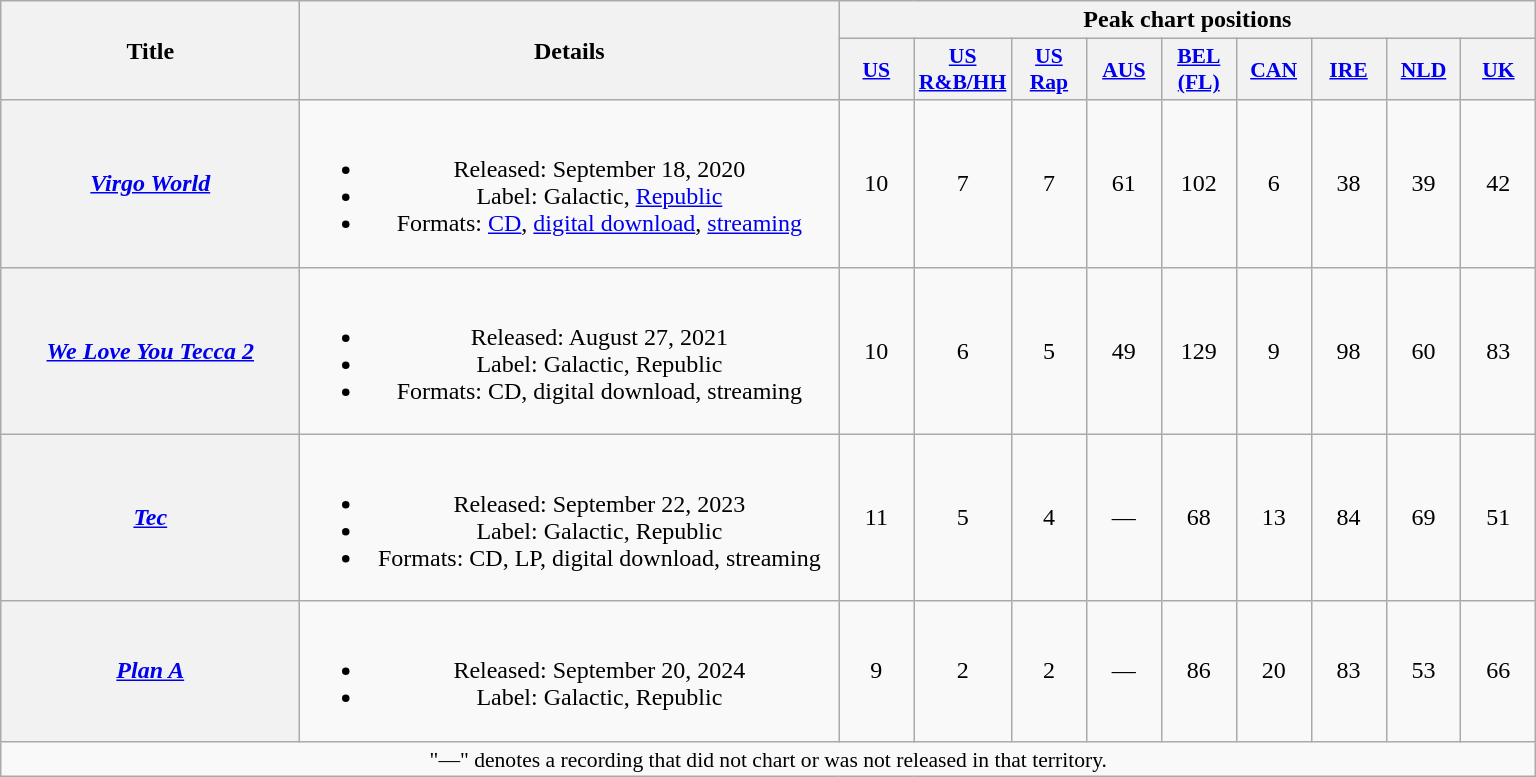<table class="wikitable plainrowheaders" style="text-align:center;">
<tr>
<th scope="col" rowspan="2" style="width:12em;">Title</th>
<th scope="col" rowspan="2" style="width:22em;">Details</th>
<th colspan="9" scope="col">Peak chart positions</th>
</tr>
<tr>
<th scope="col" style="width:3em;font-size:90%;"><a href='#'>US</a><br></th>
<th scope="col" style="width:3em;font-size:90%;"><a href='#'>US<br>R&B/HH</a><br></th>
<th scope="col" style="width:3em;font-size:90%;"><a href='#'>US<br>Rap</a><br></th>
<th scope="col" style="width:3em;font-size:90%;"><a href='#'>AUS</a><br></th>
<th scope="col" style="width:3em;font-size:90%;"><a href='#'>BEL<br>(FL)</a><br></th>
<th scope="col" style="width:3em;font-size:90%;"><a href='#'>CAN</a><br></th>
<th scope="col" style="width:3em;font-size:90%;"><a href='#'>IRE</a><br></th>
<th scope="col" style="width:3em;font-size:90%;"><a href='#'>NLD</a><br></th>
<th scope="col" style="width:3em;font-size:90%;"><a href='#'>UK</a><br></th>
</tr>
<tr>
<th scope="row"><em><a href='#'>Virgo World</a></em></th>
<td><br><ul><li>Released: September 18, 2020</li><li>Label: Galactic, <a href='#'>Republic</a></li><li>Formats: <a href='#'>CD</a>, <a href='#'>digital download</a>, <a href='#'>streaming</a></li></ul></td>
<td>10</td>
<td>7</td>
<td>7</td>
<td>61</td>
<td>102</td>
<td>6</td>
<td>38</td>
<td>39</td>
<td>42</td>
</tr>
<tr>
<th scope="row"><em><a href='#'>We Love You Tecca 2</a></em></th>
<td><br><ul><li>Released: August 27, 2021</li><li>Label: Galactic, Republic</li><li>Formats: CD, digital download, streaming</li></ul></td>
<td>10</td>
<td>6</td>
<td>5</td>
<td>49</td>
<td>129</td>
<td>9</td>
<td>98</td>
<td>60</td>
<td>83</td>
</tr>
<tr>
<th scope="row"><em><a href='#'>Tec</a></em></th>
<td><br><ul><li>Released: September 22, 2023</li><li>Label: Galactic, Republic</li><li>Formats: CD, LP, digital download, streaming</li></ul></td>
<td>11</td>
<td>5</td>
<td>4</td>
<td>—</td>
<td>68</td>
<td>13</td>
<td>84</td>
<td>69</td>
<td>51</td>
</tr>
<tr>
<th scope="row"><em><a href='#'>Plan A</a></em></th>
<td><br><ul><li>Released: September 20, 2024</li><li>Label: Galactic, Republic</li></ul></td>
<td>9</td>
<td>2</td>
<td>2</td>
<td>—</td>
<td>86</td>
<td>20</td>
<td>83<br></td>
<td>53</td>
<td>66</td>
</tr>
<tr>
<td colspan="13" style="font-size:90%">"—" denotes a recording that did not chart or was not released in that territory.</td>
</tr>
</table>
